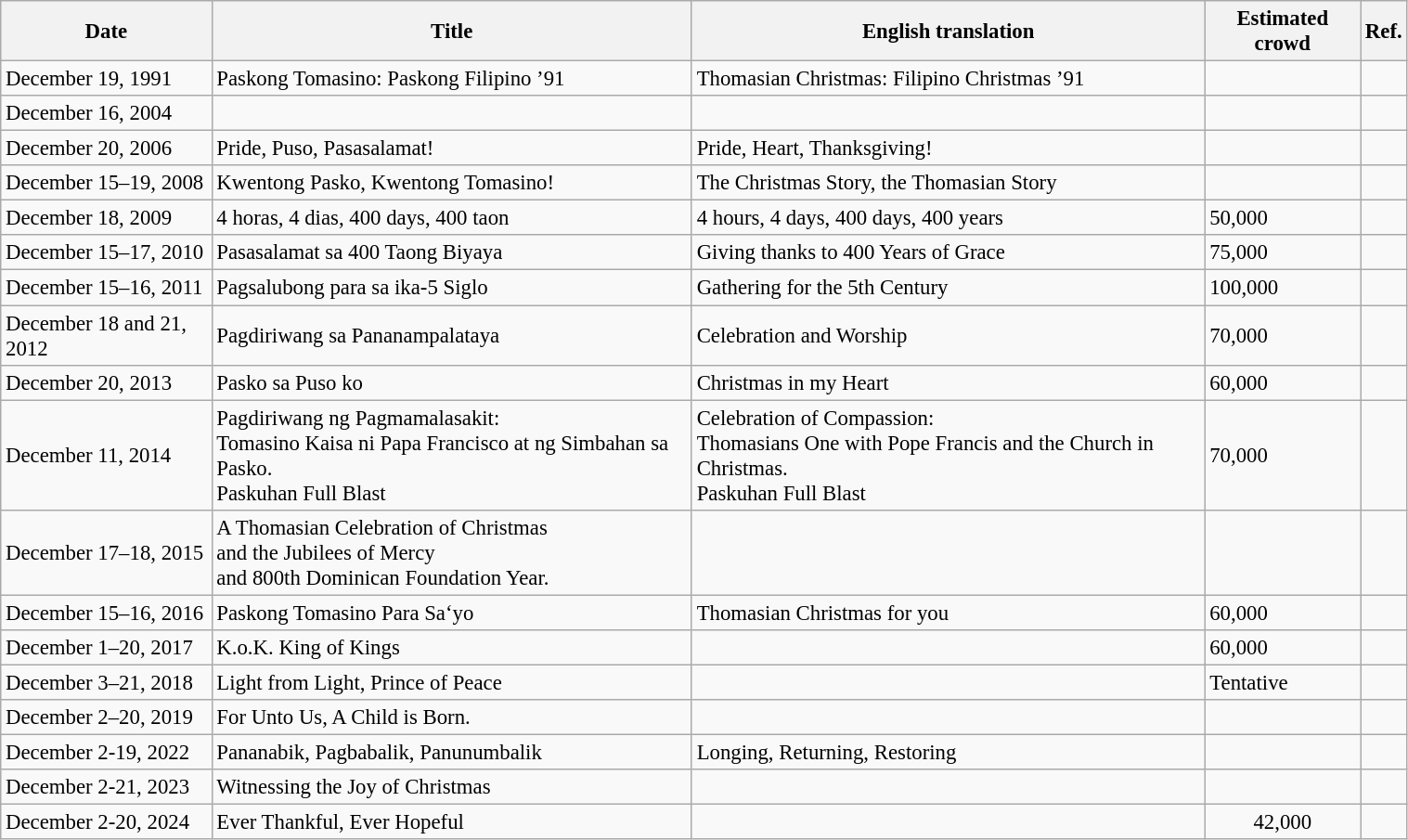<table class="wikitable" width="80%" style="font-size: 95%">
<tr>
<th width='15%'>Date</th>
<th !width='35%'>Title</th>
<th !width='35%'>English translation</th>
<th !width='10%'>Estimated crowd</th>
<th !width='5%'>Ref.</th>
</tr>
<tr>
<td>December 19, 1991</td>
<td>Paskong Tomasino: Paskong Filipino ’91</td>
<td>Thomasian Christmas: Filipino Christmas ’91</td>
<td align="center"></td>
<td align="center"></td>
</tr>
<tr>
<td>December 16, 2004</td>
<td></td>
<td></td>
<td align="center"></td>
<td align="center"></td>
</tr>
<tr>
<td>December 20, 2006</td>
<td>Pride, Puso, Pasasalamat!</td>
<td>Pride, Heart, Thanksgiving!</td>
<td align="center"></td>
<td align="center"></td>
</tr>
<tr>
<td>December 15–19, 2008</td>
<td>Kwentong Pasko, Kwentong Tomasino!</td>
<td>The Christmas Story, the Thomasian Story</td>
<td align="center"></td>
<td align="center"></td>
</tr>
<tr>
<td>December 18, 2009</td>
<td>4 horas, 4 dias, 400 days, 400 taon</td>
<td>4 hours, 4 days, 400 days, 400 years</td>
<td>50,000</td>
<td align="center"></td>
</tr>
<tr>
<td>December 15–17, 2010</td>
<td>Pasasalamat sa 400 Taong Biyaya</td>
<td>Giving thanks to 400 Years of Grace</td>
<td>75,000</td>
<td align="center"></td>
</tr>
<tr>
<td>December 15–16, 2011</td>
<td>Pagsalubong para sa ika-5 Siglo</td>
<td>Gathering for the 5th Century</td>
<td>100,000</td>
<td align="center"></td>
</tr>
<tr>
<td>December 18 and 21, 2012</td>
<td>Pagdiriwang sa Pananampalataya</td>
<td>Celebration and Worship</td>
<td>70,000</td>
<td align="center"></td>
</tr>
<tr>
<td>December 20, 2013</td>
<td>Pasko sa Puso ko</td>
<td>Christmas in my Heart</td>
<td>60,000</td>
<td align="center"></td>
</tr>
<tr>
<td>December 11, 2014</td>
<td>Pagdiriwang ng Pagmamalasakit: <br> Tomasino Kaisa ni Papa Francisco at ng Simbahan sa Pasko. <br> Paskuhan Full Blast</td>
<td>Celebration of Compassion: <br> Thomasians One with Pope Francis and the Church in Christmas. <br> Paskuhan Full Blast</td>
<td>70,000</td>
<td align="center"></td>
</tr>
<tr>
<td>December 17–18, 2015</td>
<td>A Thomasian Celebration of Christmas <br> and the Jubilees of Mercy <br>and 800th Dominican Foundation Year.</td>
<td></td>
<td></td>
<td align="center"></td>
</tr>
<tr>
<td>December 15–16, 2016</td>
<td>Paskong Tomasino Para Sa‘yo</td>
<td>Thomasian Christmas for you</td>
<td>60,000</td>
<td align="center"></td>
</tr>
<tr>
<td>December 1–20, 2017</td>
<td>K.o.K. King of Kings</td>
<td></td>
<td>60,000</td>
<td align="center"></td>
</tr>
<tr>
<td>December 3–21, 2018</td>
<td>Light from Light, Prince of Peace</td>
<td></td>
<td>Tentative</td>
<td align="center"></td>
</tr>
<tr>
<td>December 2–20, 2019</td>
<td>For Unto Us, A Child is Born.</td>
<td></td>
<td></td>
<td align="center"></td>
</tr>
<tr>
<td>December 2-19, 2022</td>
<td>Pananabik, Pagbabalik, Panunumbalik</td>
<td>Longing, Returning, Restoring</td>
<td></td>
<td align="center"></td>
</tr>
<tr>
<td>December 2-21, 2023</td>
<td>Witnessing the Joy of Christmas</td>
<td></td>
<td></td>
<td align="center"></td>
</tr>
<tr>
<td>December 2-20, 2024</td>
<td>Ever Thankful, Ever Hopeful</td>
<td></td>
<td align="center">42,000</td>
<td align="center"></td>
</tr>
</table>
